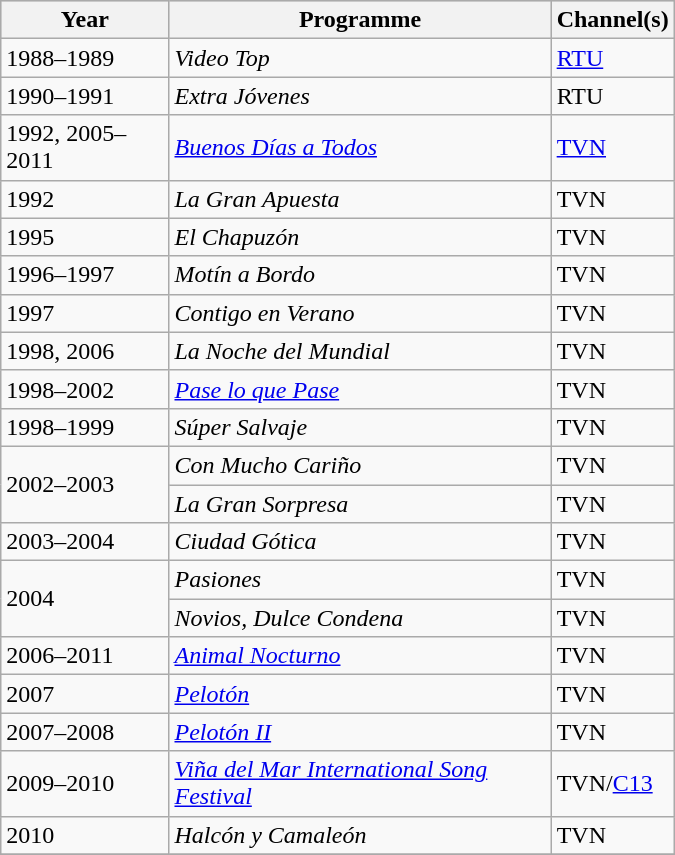<table class=wikitable width=450px>
<tr bgcolor="#CCCCCC" align="center">
<th>Year</th>
<th>Programme</th>
<th>Channel(s)</th>
</tr>
<tr>
<td>1988–1989</td>
<td><em>Video Top</em></td>
<td><a href='#'>RTU</a></td>
</tr>
<tr>
<td>1990–1991</td>
<td><em>Extra Jóvenes</em></td>
<td>RTU</td>
</tr>
<tr>
<td>1992, 2005–2011</td>
<td><em><a href='#'>Buenos Días a Todos</a></em></td>
<td><a href='#'>TVN</a></td>
</tr>
<tr>
<td>1992</td>
<td><em>La Gran Apuesta</em></td>
<td>TVN</td>
</tr>
<tr>
<td>1995</td>
<td><em>El Chapuzón</em></td>
<td>TVN</td>
</tr>
<tr>
<td>1996–1997</td>
<td><em>Motín a Bordo</em></td>
<td>TVN</td>
</tr>
<tr>
<td>1997</td>
<td><em>Contigo en Verano</em></td>
<td>TVN</td>
</tr>
<tr>
<td>1998, 2006</td>
<td><em>La Noche del Mundial</em></td>
<td>TVN</td>
</tr>
<tr>
<td>1998–2002</td>
<td><em><a href='#'>Pase lo que Pase</a></em></td>
<td>TVN</td>
</tr>
<tr>
<td>1998–1999</td>
<td><em>Súper Salvaje</em></td>
<td>TVN</td>
</tr>
<tr>
<td rowspan="2">2002–2003</td>
<td><em>Con Mucho Cariño</em></td>
<td>TVN</td>
</tr>
<tr>
<td><em>La Gran Sorpresa</em></td>
<td>TVN</td>
</tr>
<tr>
<td>2003–2004</td>
<td><em>Ciudad Gótica</em></td>
<td>TVN</td>
</tr>
<tr>
<td rowspan="2">2004</td>
<td><em>Pasiones</em></td>
<td>TVN</td>
</tr>
<tr>
<td><em>Novios, Dulce Condena</em></td>
<td>TVN</td>
</tr>
<tr>
<td>2006–2011</td>
<td><em><a href='#'>Animal Nocturno</a></em></td>
<td>TVN</td>
</tr>
<tr>
<td>2007</td>
<td><em><a href='#'>Pelotón</a></em></td>
<td>TVN</td>
</tr>
<tr>
<td>2007–2008</td>
<td><em><a href='#'>Pelotón II</a></em></td>
<td>TVN</td>
</tr>
<tr>
<td>2009–2010</td>
<td><em><a href='#'>Viña del Mar International Song Festival</a></em></td>
<td>TVN/<a href='#'>C13</a></td>
</tr>
<tr>
<td>2010</td>
<td><em>Halcón y Camaleón</em></td>
<td>TVN</td>
</tr>
<tr>
</tr>
</table>
